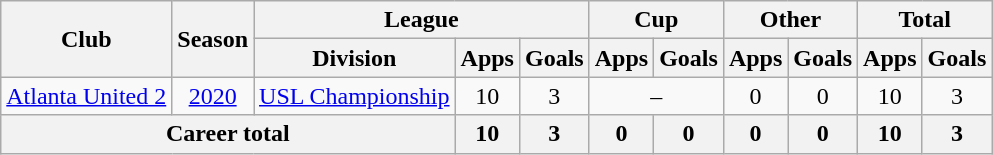<table class="wikitable" style="text-align: center">
<tr>
<th rowspan="2">Club</th>
<th rowspan="2">Season</th>
<th colspan="3">League</th>
<th colspan="2">Cup</th>
<th colspan="2">Other</th>
<th colspan="2">Total</th>
</tr>
<tr>
<th>Division</th>
<th>Apps</th>
<th>Goals</th>
<th>Apps</th>
<th>Goals</th>
<th>Apps</th>
<th>Goals</th>
<th>Apps</th>
<th>Goals</th>
</tr>
<tr>
<td><a href='#'>Atlanta United 2</a></td>
<td><a href='#'>2020</a></td>
<td><a href='#'>USL Championship</a></td>
<td>10</td>
<td>3</td>
<td colspan="2">–</td>
<td>0</td>
<td>0</td>
<td>10</td>
<td>3</td>
</tr>
<tr>
<th colspan="3"><strong>Career total</strong></th>
<th>10</th>
<th>3</th>
<th>0</th>
<th>0</th>
<th>0</th>
<th>0</th>
<th>10</th>
<th>3</th>
</tr>
</table>
